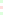<table style="font-size: 85%">
<tr>
<td style="background:#dfd;"></td>
</tr>
<tr>
<td style="background:#fdd;"></td>
</tr>
<tr>
<td style="background:#dfd;"></td>
</tr>
</table>
